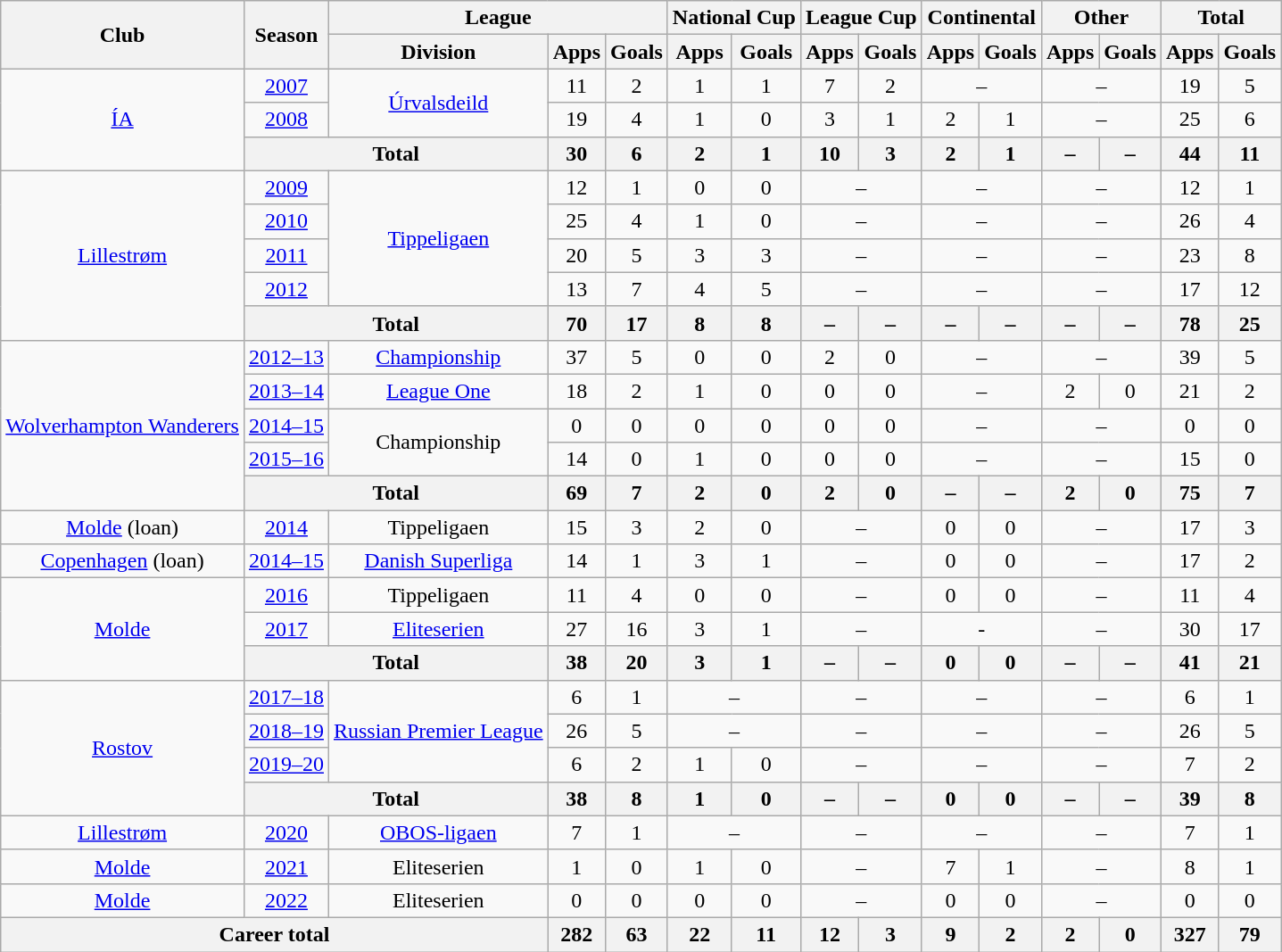<table class="wikitable" style="text-align: center">
<tr>
<th rowspan="2">Club</th>
<th rowspan="2">Season</th>
<th colspan="3">League</th>
<th colspan="2">National Cup</th>
<th colspan="2">League Cup</th>
<th colspan="2">Continental</th>
<th colspan="2">Other</th>
<th colspan="2">Total</th>
</tr>
<tr>
<th>Division</th>
<th>Apps</th>
<th>Goals</th>
<th>Apps</th>
<th>Goals</th>
<th>Apps</th>
<th>Goals</th>
<th>Apps</th>
<th>Goals</th>
<th>Apps</th>
<th>Goals</th>
<th>Apps</th>
<th>Goals</th>
</tr>
<tr>
<td rowspan="3"><a href='#'>ÍA</a></td>
<td><a href='#'>2007</a></td>
<td rowspan="2"><a href='#'>Úrvalsdeild</a></td>
<td>11</td>
<td>2</td>
<td>1</td>
<td>1</td>
<td>7</td>
<td>2</td>
<td colspan="2">–</td>
<td colspan="2">–</td>
<td>19</td>
<td>5</td>
</tr>
<tr>
<td><a href='#'>2008</a></td>
<td>19</td>
<td>4</td>
<td>1</td>
<td>0</td>
<td>3</td>
<td>1</td>
<td>2</td>
<td>1</td>
<td colspan="2">–</td>
<td>25</td>
<td>6</td>
</tr>
<tr>
<th colspan="2">Total</th>
<th>30</th>
<th>6</th>
<th>2</th>
<th>1</th>
<th>10</th>
<th>3</th>
<th>2</th>
<th>1</th>
<th>–</th>
<th>–</th>
<th>44</th>
<th>11</th>
</tr>
<tr>
<td rowspan="5"><a href='#'>Lillestrøm</a></td>
<td><a href='#'>2009</a></td>
<td rowspan="4"><a href='#'>Tippeligaen</a></td>
<td>12</td>
<td>1</td>
<td>0</td>
<td>0</td>
<td colspan="2">–</td>
<td colspan="2">–</td>
<td colspan="2">–</td>
<td>12</td>
<td>1</td>
</tr>
<tr>
<td><a href='#'>2010</a></td>
<td>25</td>
<td>4</td>
<td>1</td>
<td>0</td>
<td colspan="2">–</td>
<td colspan="2">–</td>
<td colspan="2">–</td>
<td>26</td>
<td>4</td>
</tr>
<tr>
<td><a href='#'>2011</a></td>
<td>20</td>
<td>5</td>
<td>3</td>
<td>3</td>
<td colspan="2">–</td>
<td colspan="2">–</td>
<td colspan="2">–</td>
<td>23</td>
<td>8</td>
</tr>
<tr>
<td><a href='#'>2012</a></td>
<td>13</td>
<td>7</td>
<td>4</td>
<td>5</td>
<td colspan="2">–</td>
<td colspan="2">–</td>
<td colspan="2">–</td>
<td>17</td>
<td>12</td>
</tr>
<tr>
<th colspan="2">Total</th>
<th>70</th>
<th>17</th>
<th>8</th>
<th>8</th>
<th>–</th>
<th>–</th>
<th>–</th>
<th>–</th>
<th>–</th>
<th>–</th>
<th>78</th>
<th>25</th>
</tr>
<tr>
<td rowspan="5"><a href='#'>Wolverhampton Wanderers</a></td>
<td><a href='#'>2012–13</a></td>
<td><a href='#'>Championship</a></td>
<td>37</td>
<td>5</td>
<td>0</td>
<td>0</td>
<td>2</td>
<td>0</td>
<td colspan="2">–</td>
<td colspan="2">–</td>
<td>39</td>
<td>5</td>
</tr>
<tr>
<td><a href='#'>2013–14</a></td>
<td><a href='#'>League One</a></td>
<td>18</td>
<td>2</td>
<td>1</td>
<td>0</td>
<td>0</td>
<td>0</td>
<td colspan="2">–</td>
<td>2</td>
<td>0</td>
<td>21</td>
<td>2</td>
</tr>
<tr>
<td><a href='#'>2014–15</a></td>
<td rowspan="2">Championship</td>
<td>0</td>
<td>0</td>
<td>0</td>
<td>0</td>
<td>0</td>
<td>0</td>
<td colspan="2">–</td>
<td colspan="2">–</td>
<td>0</td>
<td>0</td>
</tr>
<tr>
<td><a href='#'>2015–16</a></td>
<td>14</td>
<td>0</td>
<td>1</td>
<td>0</td>
<td>0</td>
<td>0</td>
<td colspan="2">–</td>
<td colspan="2">–</td>
<td>15</td>
<td>0</td>
</tr>
<tr>
<th colspan="2">Total</th>
<th>69</th>
<th>7</th>
<th>2</th>
<th>0</th>
<th>2</th>
<th>0</th>
<th>–</th>
<th>–</th>
<th>2</th>
<th>0</th>
<th>75</th>
<th>7</th>
</tr>
<tr>
<td><a href='#'>Molde</a> (loan)</td>
<td><a href='#'>2014</a></td>
<td>Tippeligaen</td>
<td>15</td>
<td>3</td>
<td>2</td>
<td>0</td>
<td colspan="2">–</td>
<td>0</td>
<td>0</td>
<td colspan="2">–</td>
<td>17</td>
<td>3</td>
</tr>
<tr>
<td><a href='#'>Copenhagen</a> (loan)</td>
<td><a href='#'>2014–15</a></td>
<td><a href='#'>Danish Superliga</a></td>
<td>14</td>
<td>1</td>
<td>3</td>
<td>1</td>
<td colspan="2">–</td>
<td>0</td>
<td>0</td>
<td colspan="2">–</td>
<td>17</td>
<td>2</td>
</tr>
<tr>
<td rowspan="3"><a href='#'>Molde</a></td>
<td><a href='#'>2016</a></td>
<td>Tippeligaen</td>
<td>11</td>
<td>4</td>
<td>0</td>
<td>0</td>
<td colspan="2">–</td>
<td>0</td>
<td>0</td>
<td colspan="2">–</td>
<td>11</td>
<td>4</td>
</tr>
<tr>
<td><a href='#'>2017</a></td>
<td><a href='#'>Eliteserien</a></td>
<td>27</td>
<td>16</td>
<td>3</td>
<td>1</td>
<td colspan="2">–</td>
<td colspan="2">-</td>
<td colspan="2">–</td>
<td>30</td>
<td>17</td>
</tr>
<tr>
<th colspan="2">Total</th>
<th>38</th>
<th>20</th>
<th>3</th>
<th>1</th>
<th>–</th>
<th>–</th>
<th>0</th>
<th>0</th>
<th>–</th>
<th>–</th>
<th>41</th>
<th>21</th>
</tr>
<tr>
<td rowspan="4"><a href='#'>Rostov</a></td>
<td><a href='#'>2017–18</a></td>
<td rowspan="3"><a href='#'>Russian Premier League</a></td>
<td>6</td>
<td>1</td>
<td colspan="2">–</td>
<td colspan="2">–</td>
<td colspan="2">–</td>
<td colspan="2">–</td>
<td>6</td>
<td>1</td>
</tr>
<tr>
<td><a href='#'>2018–19</a></td>
<td>26</td>
<td>5</td>
<td colspan="2">–</td>
<td colspan="2">–</td>
<td colspan="2">–</td>
<td colspan="2">–</td>
<td>26</td>
<td>5</td>
</tr>
<tr>
<td><a href='#'>2019–20</a></td>
<td>6</td>
<td>2</td>
<td>1</td>
<td>0</td>
<td colspan="2">–</td>
<td colspan="2">–</td>
<td colspan="2">–</td>
<td>7</td>
<td>2</td>
</tr>
<tr>
<th colspan="2">Total</th>
<th>38</th>
<th>8</th>
<th>1</th>
<th>0</th>
<th>–</th>
<th>–</th>
<th>0</th>
<th>0</th>
<th>–</th>
<th>–</th>
<th>39</th>
<th>8</th>
</tr>
<tr>
<td><a href='#'>Lillestrøm</a></td>
<td><a href='#'>2020</a></td>
<td><a href='#'>OBOS-ligaen</a></td>
<td>7</td>
<td>1</td>
<td colspan="2">–</td>
<td colspan="2">–</td>
<td colspan="2">–</td>
<td colspan="2">–</td>
<td>7</td>
<td>1</td>
</tr>
<tr>
<td><a href='#'>Molde</a></td>
<td><a href='#'>2021</a></td>
<td>Eliteserien</td>
<td>1</td>
<td>0</td>
<td>1</td>
<td>0</td>
<td colspan="2">–</td>
<td>7</td>
<td>1</td>
<td colspan="2">–</td>
<td>8</td>
<td>1</td>
</tr>
<tr>
<td><a href='#'>Molde</a></td>
<td><a href='#'>2022</a></td>
<td>Eliteserien</td>
<td>0</td>
<td>0</td>
<td>0</td>
<td>0</td>
<td colspan="2">–</td>
<td>0</td>
<td>0</td>
<td colspan="2">–</td>
<td>0</td>
<td>0</td>
</tr>
<tr>
<th colspan="3">Career total</th>
<th>282</th>
<th>63</th>
<th>22</th>
<th>11</th>
<th>12</th>
<th>3</th>
<th>9</th>
<th>2</th>
<th>2</th>
<th>0</th>
<th>327</th>
<th>79</th>
</tr>
</table>
